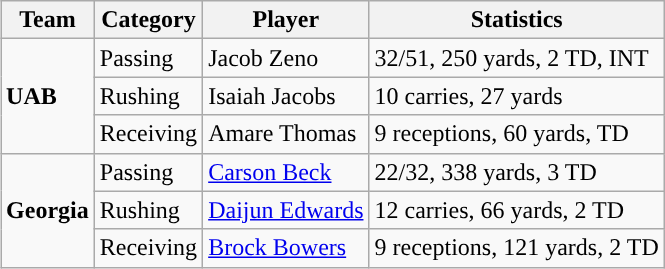<table class="wikitable" style="float: right;">
<tr>
<th>Team</th>
<th>Category</th>
<th>Player</th>
<th>Statistics</th>
</tr>
<tr>
<td rowspan=3><strong>UAB</strong></td>
<td>Passing</td>
<td>Jacob Zeno</td>
<td>32/51, 250 yards, 2 TD, INT</td>
</tr>
<tr>
<td>Rushing</td>
<td>Isaiah Jacobs</td>
<td>10 carries, 27 yards</td>
</tr>
<tr>
<td>Receiving</td>
<td>Amare Thomas</td>
<td>9 receptions, 60 yards, TD</td>
</tr>
<tr>
<td rowspan=3><strong>Georgia</strong></td>
<td>Passing</td>
<td><a href='#'>Carson Beck</a></td>
<td>22/32, 338 yards, 3 TD</td>
</tr>
<tr>
<td>Rushing</td>
<td><a href='#'>Daijun Edwards</a></td>
<td>12 carries, 66 yards, 2 TD</td>
</tr>
<tr>
<td>Receiving</td>
<td><a href='#'>Brock Bowers</a></td>
<td>9 receptions, 121 yards, 2 TD</td>
</tr>
</table>
